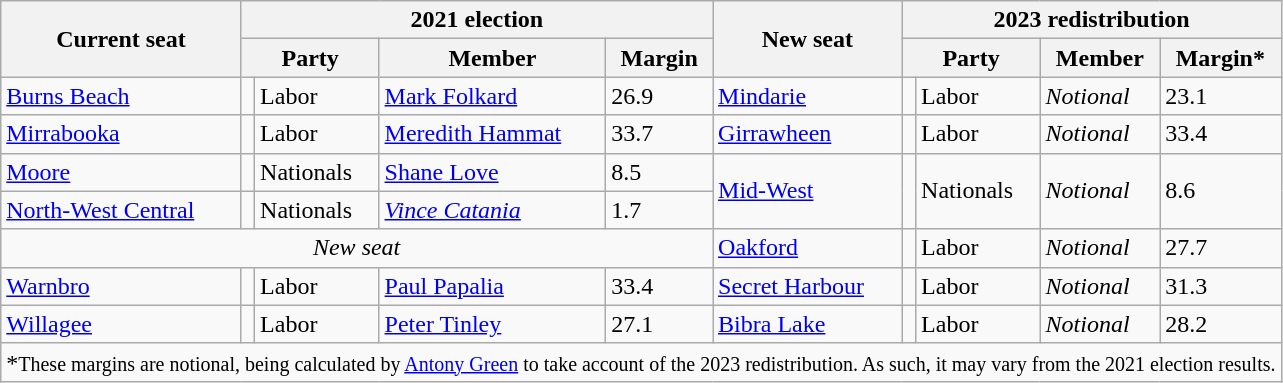<table class="wikitable">
<tr>
<th rowspan="2">Current seat</th>
<th colspan="4">2021 election</th>
<th rowspan="2">New seat</th>
<th colspan="4">2023 redistribution</th>
</tr>
<tr>
<th colspan="2">Party</th>
<th>Member</th>
<th>Margin</th>
<th colspan="2">Party</th>
<th>Member</th>
<th>Margin*</th>
</tr>
<tr>
<td><a href='#'>Burns Beach</a></td>
<td></td>
<td>Labor</td>
<td><a href='#'>Mark Folkard</a></td>
<td>26.9</td>
<td><a href='#'>Mindarie</a></td>
<td></td>
<td>Labor</td>
<td><em>Notional</em></td>
<td>23.1</td>
</tr>
<tr>
<td><a href='#'>Mirrabooka</a></td>
<td></td>
<td>Labor</td>
<td><a href='#'>Meredith Hammat</a></td>
<td>33.7</td>
<td><a href='#'>Girrawheen</a></td>
<td></td>
<td>Labor</td>
<td><em>Notional</em></td>
<td>33.4</td>
</tr>
<tr>
<td><a href='#'>Moore</a></td>
<td></td>
<td>Nationals</td>
<td><a href='#'>Shane Love</a></td>
<td>8.5</td>
<td rowspan="2"><a href='#'>Mid-West</a></td>
<td rowspan="2"; ></td>
<td rowspan="2">Nationals</td>
<td rowspan="2"><em>Notional</em></td>
<td rowspan="2">8.6</td>
</tr>
<tr>
<td><a href='#'>North-West Central</a></td>
<td></td>
<td>Nationals</td>
<td><em><a href='#'>Vince Catania</a></em></td>
<td>1.7</td>
</tr>
<tr>
<td style="text-align:center" colspan=5><em>New seat</em></td>
<td><a href='#'>Oakford</a></td>
<td></td>
<td>Labor</td>
<td><em>Notional</em></td>
<td>27.7</td>
</tr>
<tr>
<td><a href='#'>Warnbro</a></td>
<td></td>
<td>Labor</td>
<td><a href='#'>Paul Papalia</a></td>
<td>33.4</td>
<td><a href='#'>Secret Harbour</a></td>
<td></td>
<td>Labor</td>
<td><em>Notional</em></td>
<td>31.3</td>
</tr>
<tr>
<td><a href='#'>Willagee</a></td>
<td></td>
<td>Labor</td>
<td><a href='#'>Peter Tinley</a></td>
<td>27.1</td>
<td><a href='#'>Bibra Lake</a></td>
<td></td>
<td>Labor</td>
<td><em>Notional</em></td>
<td>28.2</td>
</tr>
<tr>
<td colspan=10>*<small>These margins are notional, being calculated by <a href='#'>Antony Green</a> to take account of the 2023 redistribution. As such, it may vary from the 2021 election results.</small></td>
</tr>
</table>
